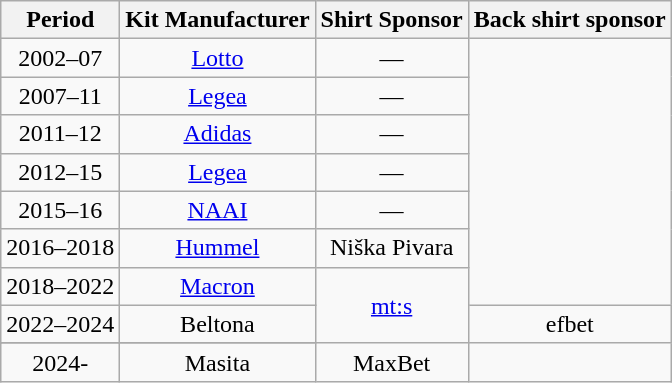<table class="wikitable" style="text-align: center">
<tr>
<th>Period</th>
<th>Kit Manufacturer</th>
<th>Shirt Sponsor</th>
<th>Back shirt sponsor</th>
</tr>
<tr>
<td>2002–07</td>
<td><a href='#'>Lotto</a></td>
<td>—</td>
</tr>
<tr>
<td>2007–11</td>
<td><a href='#'>Legea</a></td>
<td>—</td>
</tr>
<tr>
<td>2011–12</td>
<td><a href='#'>Adidas</a></td>
<td>—</td>
</tr>
<tr>
<td>2012–15</td>
<td><a href='#'>Legea</a></td>
<td>—</td>
</tr>
<tr>
<td>2015–16</td>
<td><a href='#'>NAAI</a></td>
<td>—</td>
</tr>
<tr>
<td>2016–2018</td>
<td><a href='#'>Hummel</a></td>
<td>Niška Pivara</td>
</tr>
<tr>
<td>2018–2022</td>
<td><a href='#'>Macron</a></td>
<td rowspan=3><a href='#'>mt:s</a></td>
</tr>
<tr>
<td>2022–2024</td>
<td>Beltona</td>
<td>efbet</td>
</tr>
<tr>
</tr>
<tr>
<td>2024-</td>
<td>Masita</td>
<td>MaxBet</td>
</tr>
</table>
